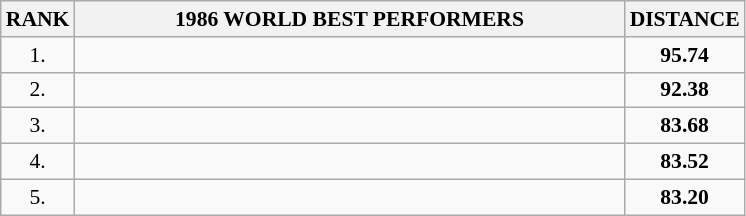<table class="wikitable" style="border-collapse: collapse; font-size: 90%;">
<tr>
<th>RANK</th>
<th align="center" style="width: 25em">1986 WORLD BEST PERFORMERS</th>
<th align="center" style="width: 5em">DISTANCE</th>
</tr>
<tr>
<td align="center">1.</td>
<td></td>
<td align="center"><strong>95.74</strong></td>
</tr>
<tr>
<td align="center">2.</td>
<td></td>
<td align="center"><strong>92.38</strong></td>
</tr>
<tr>
<td align="center">3.</td>
<td></td>
<td align="center"><strong>83.68</strong></td>
</tr>
<tr>
<td align="center">4.</td>
<td></td>
<td align="center"><strong>83.52</strong></td>
</tr>
<tr>
<td align="center">5.</td>
<td></td>
<td align="center"><strong>83.20</strong></td>
</tr>
</table>
